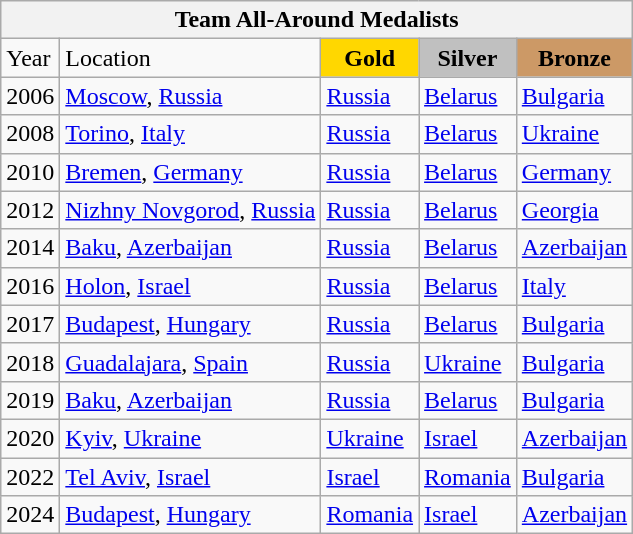<table class="wikitable">
<tr>
<th colspan=5 align="center"><strong>Team All-Around Medalists</strong></th>
</tr>
<tr>
<td>Year</td>
<td>Location</td>
<td style="text-align:center;background-color:gold;"><strong>Gold</strong></td>
<td style="text-align:center;background-color:silver;"><strong>Silver</strong></td>
<td style="text-align:center;background-color:#CC9966;"><strong>Bronze</strong></td>
</tr>
<tr>
<td>2006</td>
<td> <a href='#'>Moscow</a>, <a href='#'>Russia</a></td>
<td> <a href='#'>Russia</a></td>
<td> <a href='#'>Belarus</a></td>
<td> <a href='#'>Bulgaria</a></td>
</tr>
<tr>
<td>2008</td>
<td> <a href='#'>Torino</a>, <a href='#'>Italy</a></td>
<td> <a href='#'>Russia</a></td>
<td> <a href='#'>Belarus</a></td>
<td> <a href='#'>Ukraine</a></td>
</tr>
<tr>
<td>2010</td>
<td> <a href='#'>Bremen</a>, <a href='#'>Germany</a></td>
<td> <a href='#'>Russia</a></td>
<td> <a href='#'>Belarus</a></td>
<td> <a href='#'>Germany</a></td>
</tr>
<tr>
<td>2012</td>
<td> <a href='#'>Nizhny Novgorod</a>, <a href='#'>Russia</a></td>
<td> <a href='#'>Russia</a></td>
<td> <a href='#'>Belarus</a></td>
<td> <a href='#'>Georgia</a></td>
</tr>
<tr>
<td>2014</td>
<td> <a href='#'>Baku</a>, <a href='#'>Azerbaijan</a></td>
<td> <a href='#'>Russia</a></td>
<td> <a href='#'>Belarus</a></td>
<td> <a href='#'>Azerbaijan</a></td>
</tr>
<tr>
<td>2016</td>
<td> <a href='#'>Holon</a>, <a href='#'>Israel</a></td>
<td> <a href='#'>Russia</a></td>
<td> <a href='#'>Belarus</a></td>
<td> <a href='#'>Italy</a></td>
</tr>
<tr>
<td>2017</td>
<td> <a href='#'>Budapest</a>, <a href='#'>Hungary</a></td>
<td> <a href='#'>Russia</a></td>
<td> <a href='#'>Belarus</a></td>
<td> <a href='#'>Bulgaria</a></td>
</tr>
<tr>
<td>2018</td>
<td> <a href='#'>Guadalajara</a>, <a href='#'>Spain</a></td>
<td> <a href='#'>Russia</a></td>
<td> <a href='#'>Ukraine</a></td>
<td> <a href='#'>Bulgaria</a></td>
</tr>
<tr>
<td>2019</td>
<td> <a href='#'>Baku</a>, <a href='#'>Azerbaijan</a></td>
<td> <a href='#'>Russia</a></td>
<td> <a href='#'>Belarus</a></td>
<td> <a href='#'>Bulgaria</a></td>
</tr>
<tr>
<td>2020</td>
<td> <a href='#'>Kyiv</a>, <a href='#'>Ukraine</a></td>
<td> <a href='#'>Ukraine</a></td>
<td> <a href='#'>Israel</a></td>
<td> <a href='#'>Azerbaijan</a></td>
</tr>
<tr>
<td>2022</td>
<td> <a href='#'>Tel Aviv</a>, <a href='#'>Israel</a></td>
<td> <a href='#'>Israel</a></td>
<td> <a href='#'>Romania</a></td>
<td> <a href='#'>Bulgaria</a></td>
</tr>
<tr>
<td>2024</td>
<td> <a href='#'>Budapest</a>, <a href='#'>Hungary</a></td>
<td> <a href='#'>Romania</a></td>
<td> <a href='#'>Israel</a></td>
<td> <a href='#'>Azerbaijan</a></td>
</tr>
</table>
